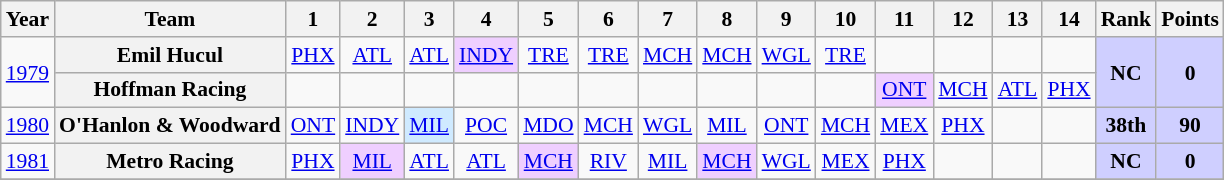<table class="wikitable" style="text-align:center; font-size:90%">
<tr>
<th>Year</th>
<th>Team</th>
<th>1</th>
<th>2</th>
<th>3</th>
<th>4</th>
<th>5</th>
<th>6</th>
<th>7</th>
<th>8</th>
<th>9</th>
<th>10</th>
<th>11</th>
<th>12</th>
<th>13</th>
<th>14</th>
<th>Rank</th>
<th>Points</th>
</tr>
<tr>
<td rowspan=2><a href='#'>1979</a></td>
<th>Emil Hucul</th>
<td><a href='#'>PHX</a></td>
<td><a href='#'>ATL</a></td>
<td><a href='#'>ATL</a></td>
<td style="background:#EFCFFF;"><a href='#'>INDY</a><br></td>
<td><a href='#'>TRE</a></td>
<td><a href='#'>TRE</a></td>
<td><a href='#'>MCH</a></td>
<td><a href='#'>MCH</a></td>
<td><a href='#'>WGL</a></td>
<td><a href='#'>TRE</a></td>
<td></td>
<td></td>
<td></td>
<td></td>
<th style="background:#CFCFFF;" rowspan=2>NC</th>
<th style="background:#CFCFFF;" rowspan=2>0</th>
</tr>
<tr>
<th>Hoffman Racing</th>
<td></td>
<td></td>
<td></td>
<td></td>
<td></td>
<td></td>
<td></td>
<td></td>
<td></td>
<td></td>
<td style="background:#EFCFFF;"><a href='#'>ONT</a><br></td>
<td><a href='#'>MCH</a></td>
<td><a href='#'>ATL</a></td>
<td><a href='#'>PHX</a></td>
</tr>
<tr>
<td><a href='#'>1980</a></td>
<th>O'Hanlon & Woodward</th>
<td><a href='#'>ONT</a></td>
<td><a href='#'>INDY</a></td>
<td style="background:#CFEAFF;"><a href='#'>MIL</a><br></td>
<td><a href='#'>POC</a></td>
<td><a href='#'>MDO</a></td>
<td><a href='#'>MCH</a></td>
<td><a href='#'>WGL</a></td>
<td><a href='#'>MIL</a></td>
<td><a href='#'>ONT</a></td>
<td><a href='#'>MCH</a></td>
<td><a href='#'>MEX</a></td>
<td><a href='#'>PHX</a></td>
<td></td>
<td></td>
<th style="background:#CFCFFF;">38th</th>
<th style="background:#CFCFFF;">90</th>
</tr>
<tr>
<td><a href='#'>1981</a></td>
<th>Metro Racing</th>
<td><a href='#'>PHX</a></td>
<td style="background:#EFCFFF;"><a href='#'>MIL</a><br></td>
<td><a href='#'>ATL</a></td>
<td><a href='#'>ATL</a></td>
<td style="background:#EFCFFF;"><a href='#'>MCH</a><br></td>
<td><a href='#'>RIV</a></td>
<td><a href='#'>MIL</a></td>
<td style="background:#EFCFFF;"><a href='#'>MCH</a><br></td>
<td><a href='#'>WGL</a></td>
<td><a href='#'>MEX</a></td>
<td><a href='#'>PHX</a></td>
<td></td>
<td></td>
<td></td>
<th style="background:#CFCFFF;">NC</th>
<th style="background:#CFCFFF;">0</th>
</tr>
<tr>
</tr>
</table>
